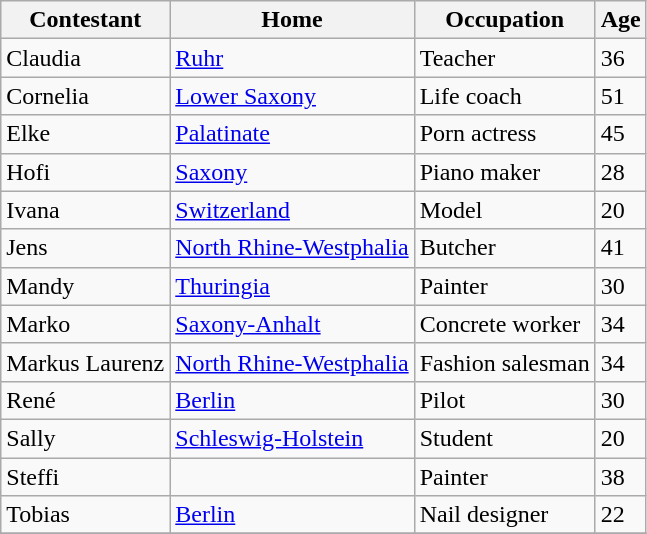<table class=wikitable>
<tr>
<th>Contestant</th>
<th>Home</th>
<th>Occupation</th>
<th>Age</th>
</tr>
<tr>
<td>Claudia</td>
<td><a href='#'>Ruhr</a></td>
<td>Teacher</td>
<td>36</td>
</tr>
<tr>
<td>Cornelia</td>
<td><a href='#'>Lower Saxony</a></td>
<td>Life coach</td>
<td>51</td>
</tr>
<tr>
<td>Elke</td>
<td><a href='#'>Palatinate</a></td>
<td>Porn actress</td>
<td>45</td>
</tr>
<tr>
<td>Hofi</td>
<td><a href='#'>Saxony</a></td>
<td>Piano maker</td>
<td>28</td>
</tr>
<tr>
<td>Ivana</td>
<td><a href='#'>Switzerland</a></td>
<td>Model</td>
<td>20</td>
</tr>
<tr>
<td>Jens</td>
<td><a href='#'>North Rhine-Westphalia</a></td>
<td>Butcher</td>
<td>41</td>
</tr>
<tr>
<td>Mandy</td>
<td><a href='#'>Thuringia</a></td>
<td>Painter</td>
<td>30</td>
</tr>
<tr>
<td>Marko</td>
<td><a href='#'>Saxony-Anhalt</a></td>
<td>Concrete worker</td>
<td>34</td>
</tr>
<tr>
<td>Markus Laurenz</td>
<td><a href='#'>North Rhine-Westphalia</a></td>
<td>Fashion salesman</td>
<td>34</td>
</tr>
<tr>
<td>René</td>
<td><a href='#'>Berlin</a></td>
<td>Pilot</td>
<td>30</td>
</tr>
<tr>
<td>Sally</td>
<td><a href='#'>Schleswig-Holstein</a></td>
<td>Student</td>
<td>20</td>
</tr>
<tr>
<td>Steffi</td>
<td></td>
<td>Painter</td>
<td>38</td>
</tr>
<tr>
<td>Tobias</td>
<td><a href='#'>Berlin</a></td>
<td>Nail designer</td>
<td>22</td>
</tr>
<tr>
</tr>
</table>
